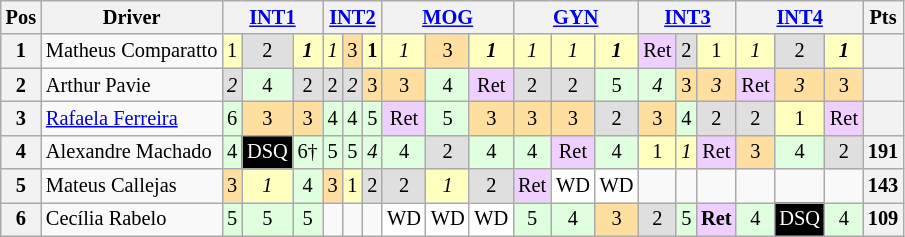<table class="wikitable" style="font-size:85%; text-align:center">
<tr>
<th>Pos</th>
<th>Driver</th>
<th colspan=3><a href='#'>INT1</a></th>
<th colspan=3><a href='#'>INT2</a></th>
<th colspan=3><a href='#'>MOG</a></th>
<th colspan=3><a href='#'>GYN</a></th>
<th colspan=3><a href='#'>INT3</a></th>
<th colspan=3><a href='#'>INT4</a></th>
<th>Pts</th>
</tr>
<tr>
<th>1</th>
<td style="text-align:left" nowrap> Matheus Comparatto</td>
<td style="background:#FFFFBF">1</td>
<td style="background:#DFDFDF">2</td>
<td style="background:#FFFFBF"><strong><em>1</em></strong></td>
<td style="background:#FFFFBF"><em>1</em></td>
<td style="background:#FFDF9F">3</td>
<td style="background:#FFFFBF"><strong>1</strong></td>
<td style="background:#FFFFBF"><em>1</em></td>
<td style="background:#FFDF9F">3</td>
<td style="background:#FFFFBF"><strong><em>1</em></strong></td>
<td style="background:#FFFFBF"><em>1</em></td>
<td style="background:#FFFFBF"><em>1</em></td>
<td style="background:#FFFFBF"><strong><em>1</em></strong></td>
<td style="background:#EFCFFF">Ret</td>
<td style="background:#DFDFDF">2</td>
<td style="background:#FFFFBF">1</td>
<td style="background:#FFFFBF"><em>1</em></td>
<td style="background:#DFDFDF">2</td>
<td style="background:#FFFFBF"><strong><em>1</em></strong></td>
<th></th>
</tr>
<tr>
<th>2</th>
<td style="text-align:left"> Arthur Pavie</td>
<td style="background:#DFDFDF"><em>2</em></td>
<td style="background:#DFFFDF">4</td>
<td style="background:#DFDFDF">2</td>
<td style="background:#DFDFDF">2</td>
<td style="background:#DFDFDF"><em>2</em></td>
<td style="background:#FFDF9F">3</td>
<td style="background:#FFDF9F">3</td>
<td style="background:#DFFFDF">4</td>
<td style="background:#EFCFFF">Ret</td>
<td style="background:#DFDFDF">2</td>
<td style="background:#DFDFDF">2</td>
<td style="background:#DFFFDF">5</td>
<td style="background:#DFFFDF"><em>4</em></td>
<td style="background:#FFDF9F">3</td>
<td style="background:#FFDF9F"><em>3</em></td>
<td style="background:#EFCFFF">Ret</td>
<td style="background:#FFDF9F"><em>3</em></td>
<td style="background:#FFDF9F">3</td>
<th></th>
</tr>
<tr>
<th>3</th>
<td style="text-align:left"> <a href='#'>Rafaela Ferreira</a></td>
<td style="background:#DFFFDF">6</td>
<td style="background:#FFDF9F">3</td>
<td style="background:#FFDF9F">3</td>
<td style="background:#DFFFDF">4</td>
<td style="background:#DFFFDF">4</td>
<td style="background:#DFFFDF">5</td>
<td style="background:#EFCFFF">Ret</td>
<td style="background:#DFFFDF">5</td>
<td style="background:#FFDF9F">3</td>
<td style="background:#FFDF9F">3</td>
<td style="background:#FFDF9F">3</td>
<td style="background:#DFDFDF">2</td>
<td style="background:#FFDF9F">3</td>
<td style="background:#DFFFDF">4</td>
<td style="background:#DFDFDF">2</td>
<td style="background:#DFDFDF">2</td>
<td style="background:#FFFFBF">1</td>
<td style="background:#EFCFFF">Ret</td>
<th></th>
</tr>
<tr>
<th>4</th>
<td style="text-align:left"> Alexandre Machado</td>
<td style="background:#DFFFDF">4</td>
<td style="background:#000000; color:#FFFFFF">DSQ</td>
<td style="background:#DFFFDF">6†</td>
<td style="background:#DFFFDF">5</td>
<td style="background:#DFFFDF">5</td>
<td style="background:#DFFFDF"><em>4</em></td>
<td style="background:#DFFFDF">4</td>
<td style="background:#DFDFDF">2</td>
<td style="background:#DFFFDF">4</td>
<td style="background:#DFFFDF">4</td>
<td style="background:#EFCFFF">Ret</td>
<td style="background:#DFFFDF">4</td>
<td style="background:#FFFFBF">1</td>
<td style="background:#FFFFBF"><em>1</em></td>
<td style="background:#EFCFFF">Ret</td>
<td style="background:#FFDF9F">3</td>
<td style="background:#DFFFDF">4</td>
<td style="background:#DFDFDF">2</td>
<th>191</th>
</tr>
<tr>
<th>5</th>
<td style="text-align:left"> Mateus Callejas</td>
<td style="background:#FFDF9F">3</td>
<td style="background:#FFFFBF"><em>1</em></td>
<td style="background:#DFFFDF">4</td>
<td style="background:#FFDF9F">3</td>
<td style="background:#FFFFBF">1</td>
<td style="background:#DFDFDF">2</td>
<td style="background:#DFDFDF">2</td>
<td style="background:#FFFFBF"><em>1</em></td>
<td style="background:#DFDFDF">2</td>
<td style="background:#EFCFFF">Ret</td>
<td style="background:#FFFFFF">WD</td>
<td style="background:#FFFFFF">WD</td>
<td></td>
<td></td>
<td></td>
<td></td>
<td></td>
<td></td>
<th>143</th>
</tr>
<tr>
<th>6</th>
<td style="text-align:left"> Cecília Rabelo</td>
<td style="background:#DFFFDF">5</td>
<td style="background:#DFFFDF">5</td>
<td style="background:#DFFFDF">5</td>
<td></td>
<td></td>
<td></td>
<td style="background:#FFFFFF">WD</td>
<td style="background:#FFFFFF">WD</td>
<td style="background:#FFFFFF">WD</td>
<td style="background:#DFFFDF">5</td>
<td style="background:#DFFFDF">4</td>
<td style="background:#FFDF9F">3</td>
<td style="background:#DFDFDF">2</td>
<td style="background:#DFFFDF">5</td>
<td style="background:#EFCFFF"><strong>Ret</strong></td>
<td style="background:#DFFFDF">4</td>
<td style="background:#000000; color:#FFFFFF">DSQ</td>
<td style="background:#DFFFDF">4</td>
<th>109</th>
</tr>
</table>
